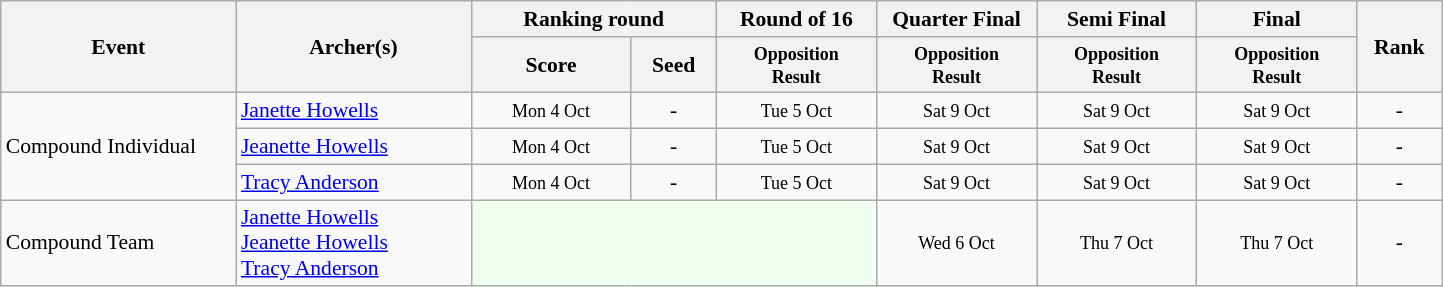<table class=wikitable style="font-size:90%">
<tr>
<th rowspan="2" width=150>Event</th>
<th rowspan="2" width=150>Archer(s)</th>
<th colspan="2" width=150>Ranking round</th>
<th width=100>Round of 16</th>
<th width=100>Quarter Final</th>
<th width=100>Semi Final</th>
<th width=100>Final</th>
<th rowspan="2" width=50>Rank</th>
</tr>
<tr>
<th width=100>Score</th>
<th width=50>Seed</th>
<th style="line-height:1em"><small>Opposition<br>Result</small></th>
<th style="line-height:1em"><small>Opposition<br>Result</small></th>
<th style="line-height:1em"><small>Opposition<br>Result</small></th>
<th style="line-height:1em"><small>Opposition<br>Result</small></th>
</tr>
<tr>
<td rowspan=3>Compound Individual</td>
<td><a href='#'>Janette Howells</a></td>
<td align="center"><small>Mon 4 Oct</small></td>
<td align="center">-</td>
<td align="center"><small>Tue 5 Oct</small></td>
<td align="center"><small>Sat 9 Oct</small></td>
<td align="center"><small>Sat 9 Oct</small></td>
<td align="center"><small>Sat 9 Oct</small></td>
<td align="center">-</td>
</tr>
<tr>
<td><a href='#'>Jeanette Howells</a></td>
<td align="center"><small>Mon 4 Oct</small></td>
<td align="center">-</td>
<td align="center"><small>Tue 5 Oct</small></td>
<td align="center"><small>Sat 9 Oct</small></td>
<td align="center"><small>Sat 9 Oct</small></td>
<td align="center"><small>Sat 9 Oct</small></td>
<td align="center">-</td>
</tr>
<tr>
<td><a href='#'>Tracy Anderson</a></td>
<td align="center"><small>Mon 4 Oct</small></td>
<td align="center">-</td>
<td align="center"><small>Tue 5 Oct</small></td>
<td align="center"><small>Sat 9 Oct</small></td>
<td align="center"><small>Sat 9 Oct</small></td>
<td align="center"><small>Sat 9 Oct</small></td>
<td align="center">-</td>
</tr>
<tr>
<td>Compound Team</td>
<td><a href='#'>Janette Howells</a><br><a href='#'>Jeanette Howells</a><br><a href='#'>Tracy Anderson</a></td>
<td colspan=3 bgcolor="honeydew"></td>
<td align="center"><small>Wed 6 Oct</small></td>
<td align="center"><small>Thu 7 Oct</small></td>
<td align="center"><small>Thu 7 Oct</small></td>
<td align="center">-</td>
</tr>
</table>
